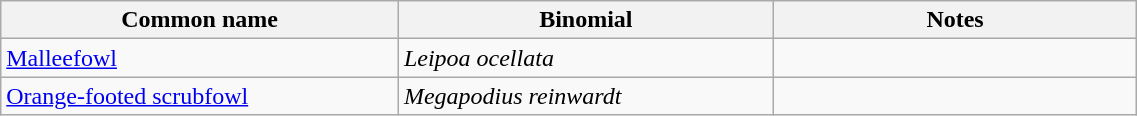<table style="width:60%;" class="wikitable">
<tr>
<th width=35%>Common name</th>
<th width=33%>Binomial</th>
<th width=32%>Notes</th>
</tr>
<tr>
<td><a href='#'>Malleefowl</a></td>
<td><em>Leipoa ocellata</em></td>
<td></td>
</tr>
<tr>
<td><a href='#'>Orange-footed scrubfowl</a></td>
<td><em>Megapodius reinwardt</em></td>
<td></td>
</tr>
</table>
